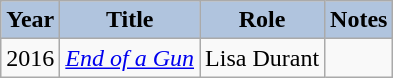<table class="wikitable">
<tr style="text-align:center;">
<th style="background:#B0C4DE;">Year</th>
<th style="background:#B0C4DE;">Title</th>
<th style="background:#B0C4DE;">Role</th>
<th style="background:#B0C4DE;">Notes</th>
</tr>
<tr>
<td>2016</td>
<td><em><a href='#'>End of a Gun</a></em></td>
<td>Lisa Durant</td>
<td></td>
</tr>
</table>
